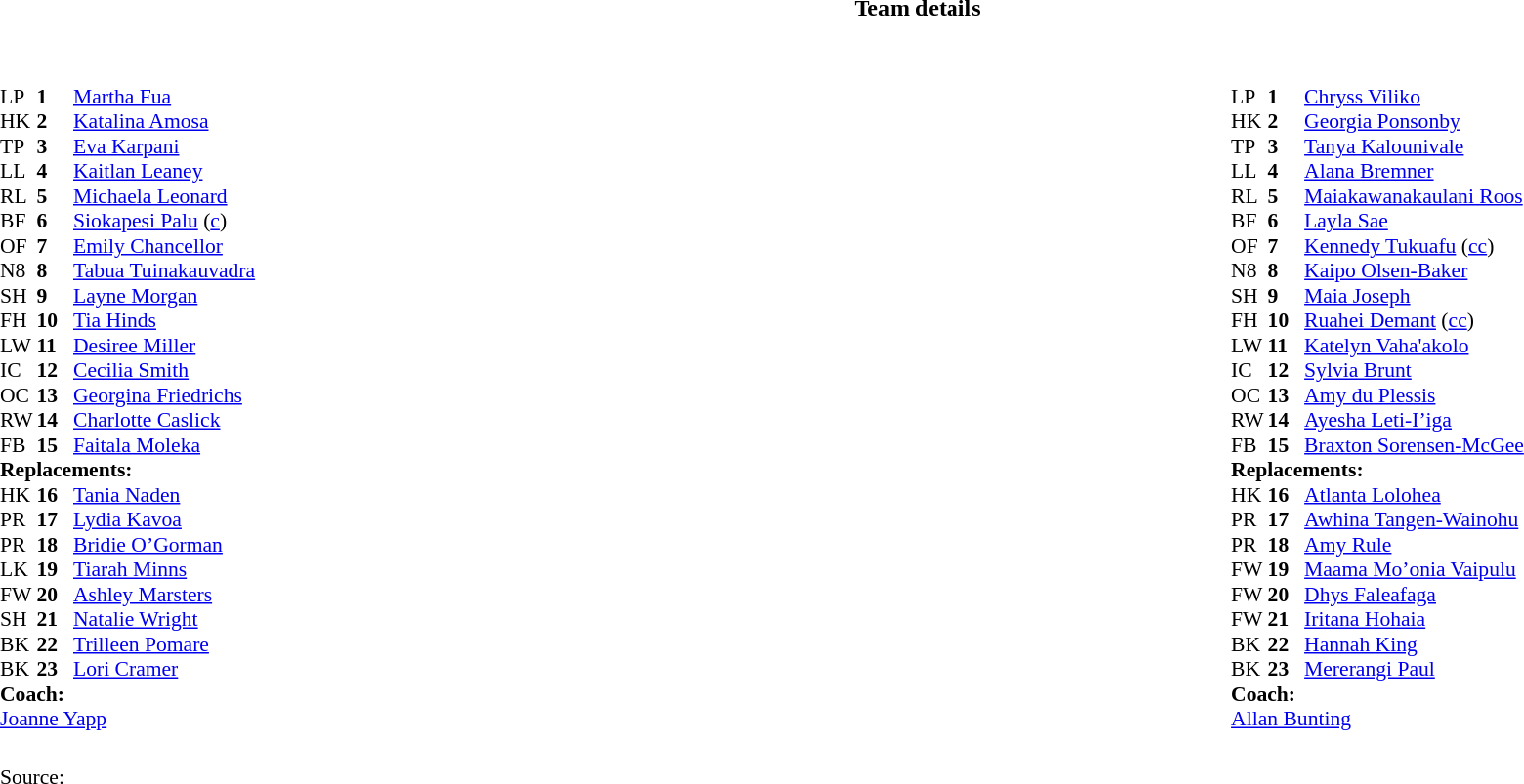<table border="0" style="width:100%;" class="collapsible collapsed">
<tr>
<th>Team details</th>
</tr>
<tr>
<td><br><table width="100%">
<tr>
<td style="vertical-align:top; width:50%"><br><table style="font-size: 90%" cellspacing="0" cellpadding="0">
<tr>
<th width="25"></th>
<th width="25"></th>
<th></th>
</tr>
<tr>
<td>LP</td>
<td><strong>1</strong></td>
<td><a href='#'>Martha Fua</a></td>
</tr>
<tr>
<td>HK</td>
<td><strong>2</strong></td>
<td><a href='#'>Katalina Amosa</a></td>
</tr>
<tr>
<td>TP</td>
<td><strong>3</strong></td>
<td><a href='#'>Eva Karpani</a></td>
</tr>
<tr>
<td>LL</td>
<td><strong>4</strong></td>
<td><a href='#'>Kaitlan Leaney</a></td>
</tr>
<tr>
<td>RL</td>
<td><strong>5</strong></td>
<td><a href='#'>Michaela Leonard</a></td>
</tr>
<tr>
<td>BF</td>
<td><strong>6</strong></td>
<td><a href='#'>Siokapesi Palu</a> (<a href='#'>c</a>)</td>
</tr>
<tr>
<td>OF</td>
<td><strong>7</strong></td>
<td><a href='#'>Emily Chancellor</a></td>
</tr>
<tr>
<td>N8</td>
<td><strong>8</strong></td>
<td><a href='#'>Tabua Tuinakauvadra</a></td>
</tr>
<tr>
<td>SH</td>
<td><strong>9</strong></td>
<td><a href='#'>Layne Morgan</a></td>
</tr>
<tr>
<td>FH</td>
<td><strong>10</strong></td>
<td><a href='#'>Tia Hinds</a></td>
</tr>
<tr>
<td>LW</td>
<td><strong>11</strong></td>
<td><a href='#'>Desiree Miller</a></td>
</tr>
<tr>
<td>IC</td>
<td><strong>12</strong></td>
<td><a href='#'>Cecilia Smith</a></td>
</tr>
<tr>
<td>OC</td>
<td><strong>13</strong></td>
<td><a href='#'>Georgina Friedrichs</a></td>
</tr>
<tr>
<td>RW</td>
<td><strong>14</strong></td>
<td><a href='#'>Charlotte Caslick</a></td>
</tr>
<tr>
<td>FB</td>
<td><strong>15</strong></td>
<td><a href='#'>Faitala Moleka</a></td>
</tr>
<tr>
<td colspan="3"><strong>Replacements:</strong></td>
</tr>
<tr>
<td>HK</td>
<td><strong>16</strong></td>
<td><a href='#'>Tania Naden</a></td>
</tr>
<tr>
<td>PR</td>
<td><strong>17</strong></td>
<td><a href='#'>Lydia Kavoa</a></td>
</tr>
<tr>
<td>PR</td>
<td><strong>18</strong></td>
<td><a href='#'>Bridie O’Gorman</a></td>
</tr>
<tr>
<td>LK</td>
<td><strong>19</strong></td>
<td><a href='#'>Tiarah Minns</a></td>
</tr>
<tr>
<td>FW</td>
<td><strong>20</strong></td>
<td><a href='#'>Ashley Marsters</a></td>
</tr>
<tr>
<td>SH</td>
<td><strong>21</strong></td>
<td><a href='#'>Natalie Wright</a></td>
</tr>
<tr>
<td>BK</td>
<td><strong>22</strong></td>
<td><a href='#'>Trilleen Pomare</a></td>
</tr>
<tr>
<td>BK</td>
<td><strong>23</strong></td>
<td><a href='#'>Lori Cramer</a></td>
</tr>
<tr>
<td colspan="3"><strong>Coach:</strong></td>
</tr>
<tr>
<td colspan="3"> <a href='#'>Joanne Yapp</a></td>
</tr>
</table>
</td>
<td style="vertical-align:top; width:50%"><br><table style="font-size: 90%" cellspacing="0" cellpadding="0"  align="center">
<tr>
<th width="25"></th>
<th width="25"></th>
<th></th>
</tr>
<tr>
<td>LP</td>
<td><strong>1</strong></td>
<td><a href='#'>Chryss Viliko</a></td>
</tr>
<tr>
<td>HK</td>
<td><strong>2</strong></td>
<td><a href='#'>Georgia Ponsonby</a></td>
</tr>
<tr>
<td>TP</td>
<td><strong>3</strong></td>
<td><a href='#'>Tanya Kalounivale</a></td>
</tr>
<tr>
<td>LL</td>
<td><strong>4</strong></td>
<td><a href='#'>Alana Bremner</a></td>
</tr>
<tr>
<td>RL</td>
<td><strong>5</strong></td>
<td><a href='#'>Maiakawanakaulani Roos</a></td>
</tr>
<tr>
<td>BF</td>
<td><strong>6</strong></td>
<td><a href='#'>Layla Sae</a></td>
</tr>
<tr>
<td>OF</td>
<td><strong>7</strong></td>
<td><a href='#'>Kennedy Tukuafu</a> (<a href='#'>cc</a>)</td>
</tr>
<tr>
<td>N8</td>
<td><strong>8</strong></td>
<td><a href='#'>Kaipo Olsen-Baker</a></td>
</tr>
<tr>
<td>SH</td>
<td><strong>9</strong></td>
<td><a href='#'>Maia Joseph</a></td>
</tr>
<tr>
<td>FH</td>
<td><strong>10</strong></td>
<td><a href='#'>Ruahei Demant</a> (<a href='#'>cc</a>)</td>
</tr>
<tr>
<td>LW</td>
<td><strong>11</strong></td>
<td><a href='#'>Katelyn Vaha'akolo</a></td>
</tr>
<tr>
<td>IC</td>
<td><strong>12</strong></td>
<td><a href='#'>Sylvia Brunt</a></td>
</tr>
<tr>
<td>OC</td>
<td><strong>13</strong></td>
<td><a href='#'>Amy du Plessis</a></td>
</tr>
<tr>
<td>RW</td>
<td><strong>14</strong></td>
<td><a href='#'>Ayesha Leti-I’iga</a></td>
</tr>
<tr>
<td>FB</td>
<td><strong>15</strong></td>
<td><a href='#'>Braxton Sorensen-McGee</a></td>
</tr>
<tr>
<td colspan="3"><strong>Replacements:</strong></td>
</tr>
<tr>
<td>HK</td>
<td><strong>16</strong></td>
<td><a href='#'>Atlanta Lolohea</a></td>
</tr>
<tr>
<td>PR</td>
<td><strong>17</strong></td>
<td><a href='#'>Awhina Tangen-Wainohu</a></td>
</tr>
<tr>
<td>PR</td>
<td><strong>18</strong></td>
<td><a href='#'>Amy Rule</a></td>
</tr>
<tr>
<td>FW</td>
<td><strong>19</strong></td>
<td><a href='#'>Maama Mo’onia Vaipulu</a></td>
</tr>
<tr>
<td>FW</td>
<td><strong>20</strong></td>
<td><a href='#'>Dhys Faleafaga</a></td>
</tr>
<tr>
<td>FW</td>
<td><strong>21</strong></td>
<td><a href='#'>Iritana Hohaia</a></td>
</tr>
<tr>
<td>BK</td>
<td><strong>22</strong></td>
<td><a href='#'>Hannah King</a></td>
</tr>
<tr>
<td>BK</td>
<td><strong>23</strong></td>
<td><a href='#'>Mererangi Paul</a></td>
</tr>
<tr>
<td colspan="3"><strong>Coach:</strong></td>
</tr>
<tr>
<td colspan="3"> <a href='#'>Allan Bunting</a></td>
</tr>
</table>
</td>
</tr>
</table>
<table width=100% style="font-size: 90%">
<tr>
<td><br>
Source:</td>
</tr>
</table>
</td>
</tr>
</table>
